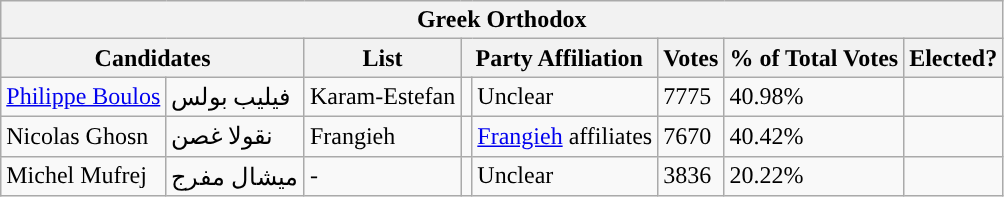<table class="wikitable sortable">
<tr>
<th colspan="8">Greek Orthodox</th>
</tr>
<tr>
<th colspan="2">Candidates</th>
<th>List</th>
<th colspan="2">Party Affiliation</th>
<th>Votes</th>
<th>% of Total Votes</th>
<th>Elected?</th>
</tr>
<tr>
<td><a href='#'>Philippe Boulos</a></td>
<td>فيليب بولس</td>
<td>Karam-Estefan</td>
<td style="background: "></td>
<td>Unclear</td>
<td>7775</td>
<td>40.98%</td>
<td></td>
</tr>
<tr>
<td>Nicolas Ghosn</td>
<td>نقولا غصن</td>
<td>Frangieh</td>
<td style="background: "></td>
<td><a href='#'>Frangieh</a> affiliates</td>
<td>7670</td>
<td>40.42%</td>
<td></td>
</tr>
<tr>
<td>Michel Mufrej</td>
<td>ميشال مفرج</td>
<td>-</td>
<td style="background: "></td>
<td>Unclear</td>
<td>3836</td>
<td>20.22%</td>
<td></td>
</tr>
</table>
